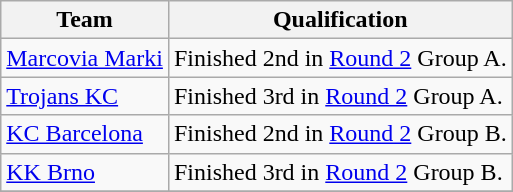<table class="wikitable">
<tr>
<th>Team</th>
<th>Qualification</th>
</tr>
<tr>
<td> <a href='#'>Marcovia Marki</a></td>
<td>Finished 2nd in <a href='#'>Round 2</a> Group A.</td>
</tr>
<tr>
<td> <a href='#'>Trojans KC</a></td>
<td>Finished 3rd in <a href='#'>Round 2</a> Group A.</td>
</tr>
<tr>
<td> <a href='#'>KC Barcelona</a></td>
<td>Finished 2nd in <a href='#'>Round 2</a> Group B.</td>
</tr>
<tr>
<td> <a href='#'>KK Brno</a></td>
<td>Finished 3rd in <a href='#'>Round 2</a> Group B.</td>
</tr>
<tr>
</tr>
</table>
